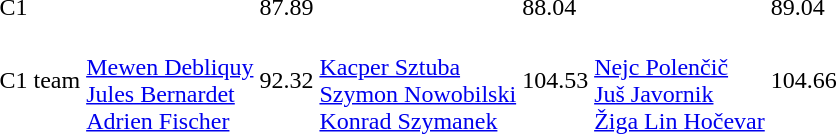<table>
<tr>
<td>C1</td>
<td></td>
<td>87.89</td>
<td></td>
<td>88.04</td>
<td></td>
<td>89.04</td>
</tr>
<tr>
<td>C1 team</td>
<td><br><a href='#'>Mewen Debliquy</a><br><a href='#'>Jules Bernardet</a><br><a href='#'>Adrien Fischer</a></td>
<td>92.32</td>
<td><br><a href='#'>Kacper Sztuba</a><br><a href='#'>Szymon Nowobilski</a><br><a href='#'>Konrad Szymanek</a></td>
<td>104.53</td>
<td><br><a href='#'>Nejc Polenčič</a><br><a href='#'>Juš Javornik</a><br><a href='#'>Žiga Lin Hočevar</a></td>
<td>104.66</td>
</tr>
</table>
